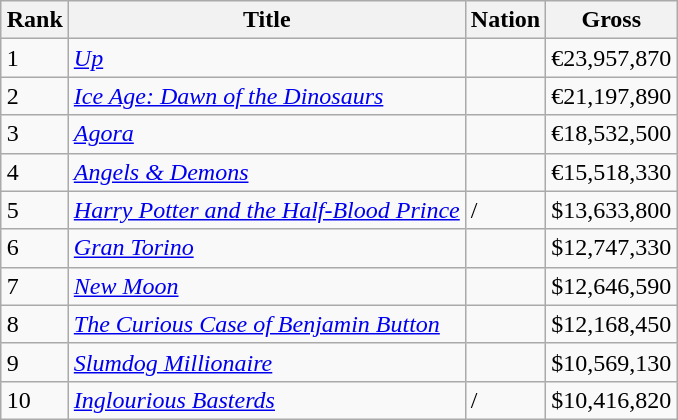<table class="wikitable sortable"  style="margin:auto; margin:auto;">
<tr>
<th>Rank</th>
<th>Title</th>
<th>Nation</th>
<th>Gross</th>
</tr>
<tr>
<td>1</td>
<td><em><a href='#'>Up</a></em></td>
<td></td>
<td>€23,957,870</td>
</tr>
<tr>
<td>2</td>
<td><em><a href='#'>Ice Age: Dawn of the Dinosaurs</a></em></td>
<td></td>
<td>€21,197,890</td>
</tr>
<tr>
<td>3</td>
<td><em><a href='#'>Agora</a></em></td>
<td></td>
<td>€18,532,500</td>
</tr>
<tr>
<td>4</td>
<td><em><a href='#'>Angels & Demons</a></em></td>
<td></td>
<td>€15,518,330</td>
</tr>
<tr>
<td>5</td>
<td><em><a href='#'>Harry Potter and the Half-Blood Prince</a></em></td>
<td>/</td>
<td>$13,633,800</td>
</tr>
<tr>
<td>6</td>
<td><em><a href='#'>Gran Torino</a></em></td>
<td></td>
<td>$12,747,330</td>
</tr>
<tr>
<td>7</td>
<td><em><a href='#'>New Moon</a></em></td>
<td></td>
<td>$12,646,590</td>
</tr>
<tr>
<td>8</td>
<td><em><a href='#'>The Curious Case of Benjamin Button</a></em></td>
<td></td>
<td>$12,168,450</td>
</tr>
<tr>
<td>9</td>
<td><em><a href='#'>Slumdog Millionaire</a></em></td>
<td></td>
<td>$10,569,130</td>
</tr>
<tr>
<td>10</td>
<td><em><a href='#'>Inglourious Basterds</a></em></td>
<td>/</td>
<td>$10,416,820</td>
</tr>
</table>
